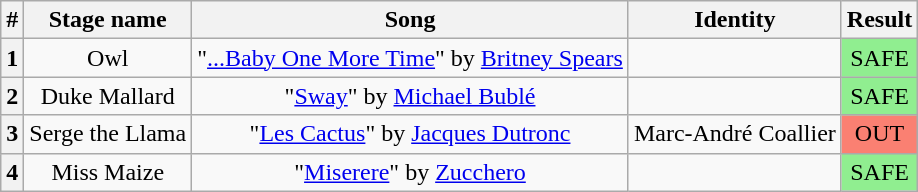<table class="wikitable plainrowheaders" style="text-align: center;">
<tr>
<th>#</th>
<th>Stage name</th>
<th>Song</th>
<th>Identity</th>
<th>Result</th>
</tr>
<tr>
<th>1</th>
<td>Owl</td>
<td>"<a href='#'>...Baby One More Time</a>" by <a href='#'>Britney Spears</a></td>
<td></td>
<td bgcolor="lightgreen">SAFE</td>
</tr>
<tr>
<th>2</th>
<td>Duke Mallard</td>
<td>"<a href='#'>Sway</a>" by <a href='#'>Michael Bublé</a></td>
<td></td>
<td bgcolor="lightgreen">SAFE</td>
</tr>
<tr>
<th>3</th>
<td>Serge the Llama</td>
<td>"<a href='#'>Les Cactus</a>" by <a href='#'>Jacques Dutronc</a></td>
<td>Marc-André Coallier</td>
<td bgcolor="salmon">OUT</td>
</tr>
<tr>
<th>4</th>
<td>Miss Maize</td>
<td>"<a href='#'>Miserere</a>" by <a href='#'>Zucchero</a></td>
<td></td>
<td bgcolor="lightgreen">SAFE</td>
</tr>
</table>
